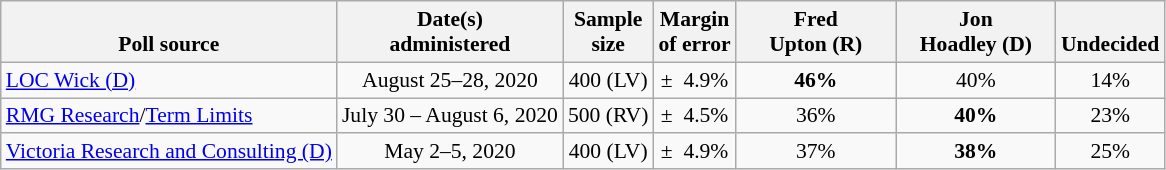<table class="wikitable" style="font-size:90%;text-align:center;">
<tr valign=bottom>
<th>Poll source</th>
<th>Date(s)<br>administered</th>
<th>Sample<br>size</th>
<th>Margin<br>of error</th>
<th style="width:100px;">Fred<br>Upton (R)</th>
<th style="width:100px;">Jon<br>Hoadley (D)</th>
<th>Undecided</th>
</tr>
<tr>
<td style="text-align:left;"><a href='#'>LOC Wick (D)</a></td>
<td>August 25–28, 2020</td>
<td>400 (LV)</td>
<td>±  4.9%</td>
<td><strong>46%</strong></td>
<td>40%</td>
<td>14%</td>
</tr>
<tr>
<td style="text-align:left;"><a href='#'>RMG Research</a>/<a href='#'>Term Limits</a></td>
<td>July 30 – August 6, 2020</td>
<td>500 (RV)</td>
<td>±  4.5%</td>
<td>36%</td>
<td><strong>40%</strong></td>
<td>23%</td>
</tr>
<tr>
<td style="text-align:left;"><a href='#'>Victoria Research and Consulting (D)</a></td>
<td>May 2–5, 2020</td>
<td>400 (LV)</td>
<td>±  4.9%</td>
<td>37%</td>
<td><strong>38%</strong></td>
<td>25%</td>
</tr>
</table>
